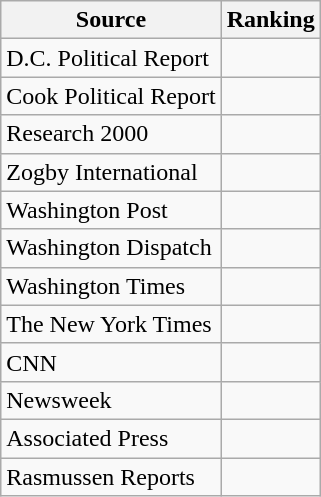<table class="wikitable">
<tr>
<th>Source</th>
<th>Ranking</th>
</tr>
<tr>
<td>D.C. Political Report</td>
<td></td>
</tr>
<tr>
<td>Cook Political Report</td>
<td></td>
</tr>
<tr>
<td>Research 2000</td>
<td></td>
</tr>
<tr>
<td>Zogby International</td>
<td></td>
</tr>
<tr>
<td The Washington Post>Washington Post</td>
<td></td>
</tr>
<tr>
<td>Washington Dispatch</td>
<td></td>
</tr>
<tr>
<td>Washington Times</td>
<td></td>
</tr>
<tr>
<td>The New York Times</td>
<td></td>
</tr>
<tr>
<td>CNN</td>
<td></td>
</tr>
<tr>
<td>Newsweek</td>
<td></td>
</tr>
<tr>
<td>Associated Press</td>
<td></td>
</tr>
<tr>
<td>Rasmussen Reports</td>
<td></td>
</tr>
</table>
